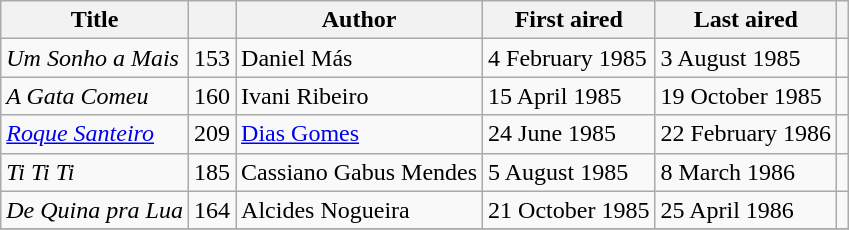<table class="wikitable sortable">
<tr>
<th>Title</th>
<th></th>
<th>Author</th>
<th>First aired</th>
<th>Last aired</th>
<th></th>
</tr>
<tr>
<td><em>Um Sonho a Mais</em></td>
<td>153</td>
<td>Daniel Más</td>
<td>4 February 1985</td>
<td>3 August 1985</td>
<td></td>
</tr>
<tr>
<td><em>A Gata Comeu</em></td>
<td>160</td>
<td>Ivani Ribeiro</td>
<td>15 April 1985</td>
<td>19 October 1985</td>
<td></td>
</tr>
<tr>
<td><em><a href='#'>Roque Santeiro</a></em></td>
<td>209</td>
<td><a href='#'>Dias Gomes</a></td>
<td>24 June 1985</td>
<td>22 February 1986</td>
<td></td>
</tr>
<tr>
<td><em>Ti Ti Ti</em></td>
<td>185</td>
<td>Cassiano Gabus Mendes</td>
<td>5 August 1985</td>
<td>8 March 1986</td>
<td></td>
</tr>
<tr>
<td><em>De Quina pra Lua</em></td>
<td>164</td>
<td>Alcides Nogueira</td>
<td>21 October 1985</td>
<td>25 April 1986</td>
<td></td>
</tr>
<tr>
</tr>
</table>
